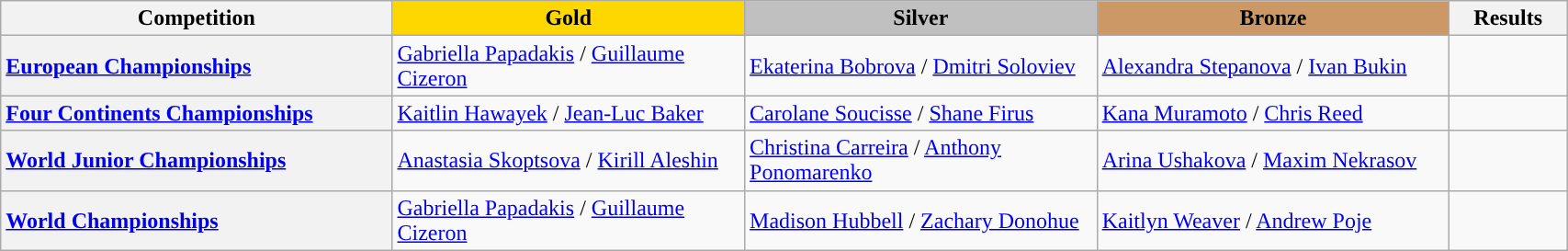<table class="wikitable unsortable" style="text-align:left; width:90%">
<tr>
<th scope="col" style="text-align:center; width:25%;">Competition</th>
<td scope="col" style="text-align:center; width:22.5%; background:gold"><strong>Gold</strong></td>
<td scope="col" style="text-align:center; width:22.5%; background:silver"><strong>Silver</strong></td>
<td scope="col" style="text-align:center; width:22.5%; background:#c96"><strong>Bronze</strong></td>
<th scope="col" style="text-align:center; width:7.5%;">Results</th>
</tr>
<tr>
<th scope="row" style="text-align:left"> <a href='#'>European Championships</a></th>
<td> <a href='#'>Gabriella Papadakis</a> / <a href='#'>Guillaume Cizeron</a></td>
<td> <a href='#'>Ekaterina Bobrova</a> / <a href='#'>Dmitri Soloviev</a></td>
<td> <a href='#'>Alexandra Stepanova</a> / <a href='#'>Ivan Bukin</a></td>
<td></td>
</tr>
<tr>
<th scope="row" style="text-align:left"> <a href='#'>Four Continents Championships</a></th>
<td> <a href='#'>Kaitlin Hawayek</a> / <a href='#'>Jean-Luc Baker</a></td>
<td> <a href='#'>Carolane Soucisse</a> / <a href='#'>Shane Firus</a></td>
<td> <a href='#'>Kana Muramoto</a> / <a href='#'>Chris Reed</a></td>
<td></td>
</tr>
<tr>
<th scope="row" style="text-align:left"> <a href='#'>World Junior Championships</a></th>
<td> <a href='#'>Anastasia Skoptsova</a> / <a href='#'>Kirill Aleshin</a></td>
<td> <a href='#'>Christina Carreira</a> / <a href='#'>Anthony Ponomarenko</a></td>
<td> <a href='#'>Arina Ushakova</a> / <a href='#'>Maxim Nekrasov</a></td>
<td></td>
</tr>
<tr>
<th scope="row" style="text-align:left"> <a href='#'>World Championships</a></th>
<td> <a href='#'>Gabriella Papadakis</a> / <a href='#'>Guillaume Cizeron</a></td>
<td> <a href='#'>Madison Hubbell</a> / <a href='#'>Zachary Donohue</a></td>
<td> <a href='#'>Kaitlyn Weaver</a> / <a href='#'>Andrew Poje</a></td>
<td></td>
</tr>
</table>
